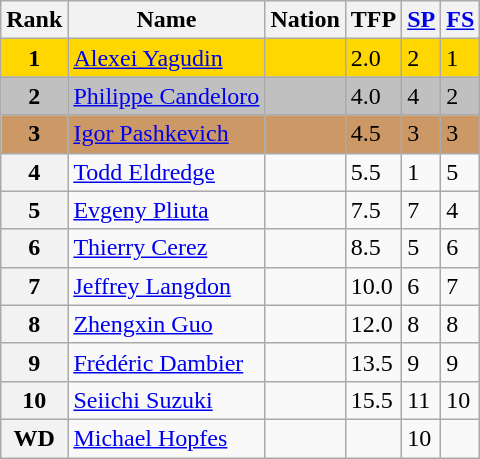<table class="wikitable">
<tr>
<th>Rank</th>
<th>Name</th>
<th>Nation</th>
<th>TFP</th>
<th><a href='#'>SP</a></th>
<th><a href='#'>FS</a></th>
</tr>
<tr bgcolor="gold">
<td align="center"><strong>1</strong></td>
<td><a href='#'>Alexei Yagudin</a></td>
<td></td>
<td>2.0</td>
<td>2</td>
<td>1</td>
</tr>
<tr bgcolor="silver">
<td align="center"><strong>2</strong></td>
<td><a href='#'>Philippe Candeloro</a></td>
<td></td>
<td>4.0</td>
<td>4</td>
<td>2</td>
</tr>
<tr bgcolor="cc9966">
<td align="center"><strong>3</strong></td>
<td><a href='#'>Igor Pashkevich</a></td>
<td></td>
<td>4.5</td>
<td>3</td>
<td>3</td>
</tr>
<tr>
<th>4</th>
<td><a href='#'>Todd Eldredge</a></td>
<td></td>
<td>5.5</td>
<td>1</td>
<td>5</td>
</tr>
<tr>
<th>5</th>
<td><a href='#'>Evgeny Pliuta</a></td>
<td></td>
<td>7.5</td>
<td>7</td>
<td>4</td>
</tr>
<tr>
<th>6</th>
<td><a href='#'>Thierry Cerez</a></td>
<td></td>
<td>8.5</td>
<td>5</td>
<td>6</td>
</tr>
<tr>
<th>7</th>
<td><a href='#'>Jeffrey Langdon</a></td>
<td></td>
<td>10.0</td>
<td>6</td>
<td>7</td>
</tr>
<tr>
<th>8</th>
<td><a href='#'>Zhengxin Guo</a></td>
<td></td>
<td>12.0</td>
<td>8</td>
<td>8</td>
</tr>
<tr>
<th>9</th>
<td><a href='#'>Frédéric Dambier</a></td>
<td></td>
<td>13.5</td>
<td>9</td>
<td>9</td>
</tr>
<tr>
<th>10</th>
<td><a href='#'>Seiichi Suzuki</a></td>
<td></td>
<td>15.5</td>
<td>11</td>
<td>10</td>
</tr>
<tr>
<th>WD</th>
<td><a href='#'>Michael Hopfes</a></td>
<td></td>
<td></td>
<td>10</td>
<td></td>
</tr>
</table>
